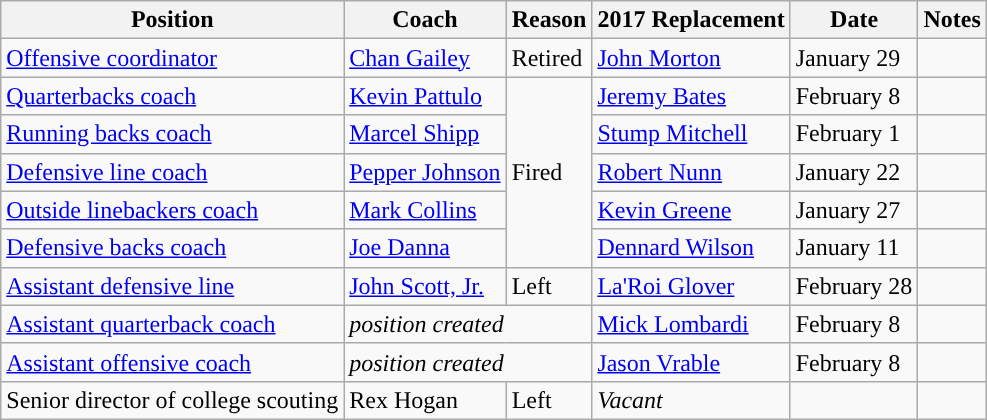<table class="wikitable">
<tr>
<th>Position</th>
<th>Coach</th>
<th>Reason</th>
<th>2017 Replacement</th>
<th>Date</th>
<th>Notes</th>
</tr>
<tr>
<td><a href='#'>Offensive coordinator</a></td>
<td><a href='#'>Chan Gailey</a></td>
<td>Retired</td>
<td><a href='#'>John Morton</a></td>
<td>January 29</td>
<td></td>
</tr>
<tr>
<td><a href='#'>Quarterbacks coach</a></td>
<td><a href='#'>Kevin Pattulo</a></td>
<td rowspan="5">Fired</td>
<td><a href='#'>Jeremy Bates</a></td>
<td>February 8</td>
<td></td>
</tr>
<tr>
<td><a href='#'>Running backs coach</a></td>
<td><a href='#'>Marcel Shipp</a></td>
<td><a href='#'>Stump Mitchell</a></td>
<td>February 1</td>
<td></td>
</tr>
<tr>
<td><a href='#'>Defensive line coach</a></td>
<td><a href='#'>Pepper Johnson</a></td>
<td><a href='#'>Robert Nunn</a></td>
<td>January 22</td>
<td></td>
</tr>
<tr>
<td><a href='#'>Outside linebackers coach</a></td>
<td><a href='#'>Mark Collins</a></td>
<td><a href='#'>Kevin Greene</a></td>
<td>January 27</td>
<td></td>
</tr>
<tr>
<td><a href='#'>Defensive backs coach</a></td>
<td><a href='#'>Joe Danna</a></td>
<td><a href='#'>Dennard Wilson</a></td>
<td>January 11</td>
<td></td>
</tr>
<tr>
<td><a href='#'>Assistant defensive line</a></td>
<td><a href='#'>John Scott, Jr.</a></td>
<td rowspan="1">Left</td>
<td><a href='#'>La'Roi Glover</a></td>
<td>February 28</td>
<td></td>
</tr>
<tr>
<td><a href='#'>Assistant quarterback coach</a></td>
<td colspan="2"><em>position created</em></td>
<td><a href='#'>Mick Lombardi</a></td>
<td>February 8</td>
<td></td>
</tr>
<tr>
<td><a href='#'>Assistant offensive coach</a></td>
<td colspan="2"><em>position created</em></td>
<td><a href='#'>Jason Vrable</a></td>
<td>February 8</td>
<td></td>
</tr>
<tr>
<td>Senior director of college scouting</td>
<td>Rex Hogan</td>
<td>Left</td>
<td><em>Vacant</em></td>
<td></td>
<td></td>
</tr>
</table>
